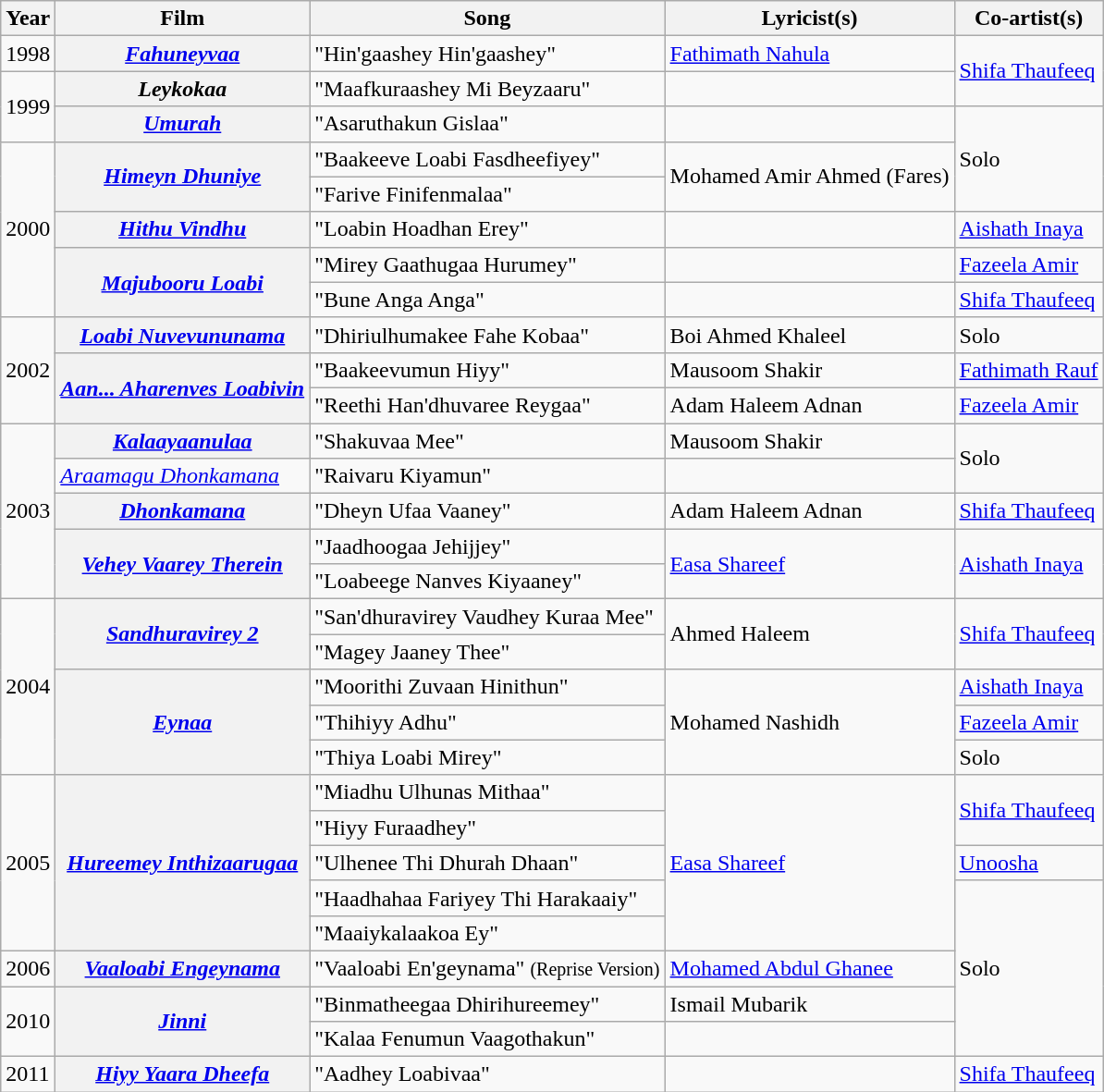<table class="wikitable plainrowheaders">
<tr>
<th scope="col">Year</th>
<th scope="col">Film</th>
<th scope="col">Song</th>
<th scope="col">Lyricist(s)</th>
<th scope="col">Co-artist(s)</th>
</tr>
<tr>
<td>1998</td>
<th scope="row"><em><a href='#'>Fahuneyvaa</a></em></th>
<td>"Hin'gaashey Hin'gaashey"</td>
<td><a href='#'>Fathimath Nahula</a></td>
<td rowspan="2"><a href='#'>Shifa Thaufeeq</a></td>
</tr>
<tr>
<td rowspan="2">1999</td>
<th scope="row"><em>Leykokaa</em></th>
<td>"Maafkuraashey Mi Beyzaaru"</td>
<td></td>
</tr>
<tr>
<th scope="row"><em><a href='#'>Umurah</a></em></th>
<td>"Asaruthakun Gislaa"</td>
<td></td>
<td rowspan="3">Solo</td>
</tr>
<tr>
<td rowspan="5">2000</td>
<th rowspan="2" scope="row"><em><a href='#'>Himeyn Dhuniye</a></em></th>
<td>"Baakeeve Loabi Fasdheefiyey"</td>
<td rowspan="2">Mohamed Amir Ahmed (Fares)</td>
</tr>
<tr>
<td>"Farive Finifenmalaa"</td>
</tr>
<tr>
<th scope="row"><em><a href='#'>Hithu Vindhu</a></em></th>
<td>"Loabin Hoadhan Erey"</td>
<td></td>
<td><a href='#'>Aishath Inaya</a></td>
</tr>
<tr>
<th scope="row" rowspan="2"><em><a href='#'>Majubooru Loabi</a></em></th>
<td>"Mirey Gaathugaa Hurumey"</td>
<td></td>
<td><a href='#'>Fazeela Amir</a></td>
</tr>
<tr>
<td>"Bune Anga Anga"</td>
<td></td>
<td><a href='#'>Shifa Thaufeeq</a></td>
</tr>
<tr>
<td rowspan="3">2002</td>
<th scope="row"><em><a href='#'>Loabi Nuvevununama</a></em></th>
<td>"Dhiriulhumakee Fahe Kobaa"</td>
<td>Boi Ahmed Khaleel</td>
<td>Solo</td>
</tr>
<tr>
<th scope="row" rowspan="2"><em><a href='#'>Aan... Aharenves Loabivin</a></em></th>
<td>"Baakeevumun Hiyy"</td>
<td>Mausoom Shakir</td>
<td><a href='#'>Fathimath Rauf</a></td>
</tr>
<tr>
<td>"Reethi Han'dhuvaree Reygaa"</td>
<td>Adam Haleem Adnan</td>
<td><a href='#'>Fazeela Amir</a></td>
</tr>
<tr>
<td rowspan="5">2003</td>
<th scope="row"><em><a href='#'>Kalaayaanulaa</a></em></th>
<td>"Shakuvaa Mee"</td>
<td>Mausoom Shakir</td>
<td rowspan="2">Solo</td>
</tr>
<tr>
<td><em><a href='#'>Araamagu Dhonkamana</a></em></td>
<td>"Raivaru Kiyamun"</td>
<td></td>
</tr>
<tr>
<th scope="row"><em><a href='#'>Dhonkamana</a></em></th>
<td>"Dheyn Ufaa Vaaney"</td>
<td>Adam Haleem Adnan</td>
<td><a href='#'>Shifa Thaufeeq</a></td>
</tr>
<tr>
<th scope="row" rowspan="2"><em><a href='#'>Vehey Vaarey Therein</a></em></th>
<td>"Jaadhoogaa Jehijjey"</td>
<td rowspan="2"><a href='#'>Easa Shareef</a></td>
<td rowspan="2"><a href='#'>Aishath Inaya</a></td>
</tr>
<tr>
<td>"Loabeege Nanves Kiyaaney"</td>
</tr>
<tr>
<td rowspan="5">2004</td>
<th scope="row" rowspan="2"><em><a href='#'>Sandhuravirey 2</a></em></th>
<td>"San'dhuravirey Vaudhey Kuraa Mee"</td>
<td rowspan="2">Ahmed Haleem</td>
<td rowspan="2"><a href='#'>Shifa Thaufeeq</a></td>
</tr>
<tr>
<td>"Magey Jaaney Thee"</td>
</tr>
<tr>
<th scope="row" rowspan="3"><em><a href='#'>Eynaa</a></em></th>
<td>"Moorithi Zuvaan Hinithun"</td>
<td rowspan="3">Mohamed Nashidh</td>
<td><a href='#'>Aishath Inaya</a></td>
</tr>
<tr>
<td>"Thihiyy Adhu"</td>
<td><a href='#'>Fazeela Amir</a></td>
</tr>
<tr>
<td>"Thiya Loabi Mirey"</td>
<td>Solo</td>
</tr>
<tr>
<td rowspan="5">2005</td>
<th scope="row" rowspan="5"><em><a href='#'>Hureemey Inthizaarugaa</a></em></th>
<td>"Miadhu Ulhunas Mithaa"</td>
<td rowspan="5"><a href='#'>Easa Shareef</a></td>
<td rowspan="2"><a href='#'>Shifa Thaufeeq</a></td>
</tr>
<tr>
<td>"Hiyy Furaadhey"</td>
</tr>
<tr>
<td>"Ulhenee Thi Dhurah Dhaan"</td>
<td><a href='#'>Unoosha</a></td>
</tr>
<tr>
<td>"Haadhahaa Fariyey Thi Harakaaiy"</td>
<td rowspan="5">Solo</td>
</tr>
<tr>
<td>"Maaiykalaakoa Ey"</td>
</tr>
<tr>
<td>2006</td>
<th scope="row"><em><a href='#'>Vaaloabi Engeynama</a></em></th>
<td>"Vaaloabi En'geynama" <small>(Reprise Version)</small></td>
<td><a href='#'>Mohamed Abdul Ghanee</a></td>
</tr>
<tr>
<td rowspan="2">2010</td>
<th scope="row" rowspan="2"><a href='#'><em>Jinni</em></a></th>
<td>"Binmatheegaa Dhirihureemey"</td>
<td>Ismail Mubarik</td>
</tr>
<tr>
<td>"Kalaa Fenumun Vaagothakun"</td>
<td></td>
</tr>
<tr>
<td>2011</td>
<th scope="row"><em><a href='#'>Hiyy Yaara Dheefa</a></em></th>
<td>"Aadhey Loabivaa"</td>
<td></td>
<td><a href='#'>Shifa Thaufeeq</a></td>
</tr>
</table>
